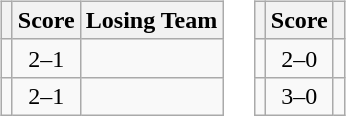<table>
<tr valign=top>
<td><br><table class=wikitable style="border:1px solid #AAAAAA;">
<tr>
<th></th>
<th>Score</th>
<th>Losing Team</th>
</tr>
<tr>
<td></td>
<td align="center">2–1</td>
<td></td>
</tr>
<tr>
<td><strong></strong></td>
<td align="center">2–1</td>
<td></td>
</tr>
</table>
</td>
<td><br><table class=wikitable style="border:1px solid #AAAAAA;">
<tr>
<th></th>
<th>Score</th>
<th></th>
</tr>
<tr>
<td></td>
<td align="center">2–0</td>
<td><em></em></td>
</tr>
<tr>
<td></td>
<td align="center">3–0</td>
<td></td>
</tr>
</table>
</td>
</tr>
</table>
